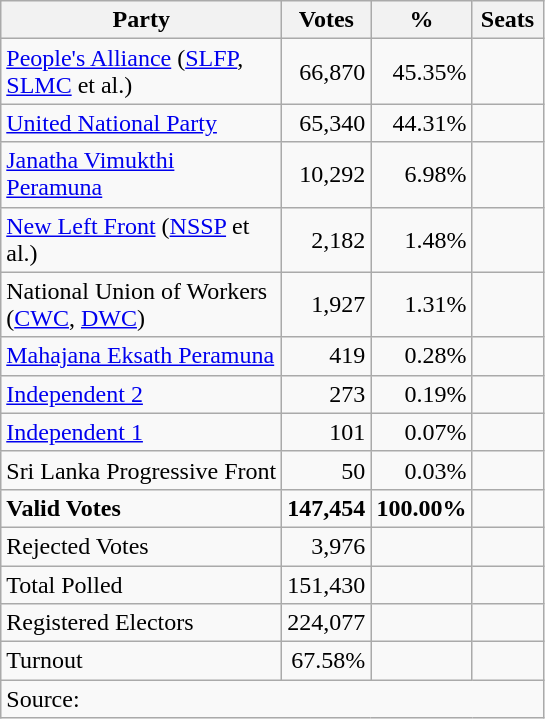<table class="wikitable" border="1" style="text-align:right;">
<tr>
<th align=left width="180">Party</th>
<th align=center width="50">Votes</th>
<th align=center width="50">%</th>
<th align=center width="40">Seats</th>
</tr>
<tr>
<td align=left><a href='#'>People's Alliance</a> (<a href='#'>SLFP</a>, <a href='#'>SLMC</a> et al.)</td>
<td>66,870</td>
<td>45.35%</td>
<td></td>
</tr>
<tr>
<td align=left><a href='#'>United National Party</a></td>
<td>65,340</td>
<td>44.31%</td>
<td></td>
</tr>
<tr>
<td align=left><a href='#'>Janatha Vimukthi Peramuna</a></td>
<td>10,292</td>
<td>6.98%</td>
<td></td>
</tr>
<tr>
<td align=left><a href='#'>New Left Front</a> (<a href='#'>NSSP</a> et al.)</td>
<td>2,182</td>
<td>1.48%</td>
<td></td>
</tr>
<tr>
<td align=left>National Union of Workers (<a href='#'>CWC</a>, <a href='#'>DWC</a>)</td>
<td>1,927</td>
<td>1.31%</td>
<td></td>
</tr>
<tr>
<td align=left><a href='#'>Mahajana Eksath Peramuna</a></td>
<td>419</td>
<td>0.28%</td>
<td></td>
</tr>
<tr>
<td align=left><a href='#'>Independent 2</a></td>
<td>273</td>
<td>0.19%</td>
<td></td>
</tr>
<tr>
<td align=left><a href='#'>Independent 1</a></td>
<td>101</td>
<td>0.07%</td>
<td></td>
</tr>
<tr>
<td align=left>Sri Lanka Progressive Front</td>
<td>50</td>
<td>0.03%</td>
<td></td>
</tr>
<tr>
<td align=left><strong>Valid Votes</strong></td>
<td><strong>147,454</strong></td>
<td><strong>100.00%</strong></td>
<td></td>
</tr>
<tr>
<td align=left>Rejected Votes</td>
<td>3,976</td>
<td></td>
<td></td>
</tr>
<tr>
<td align=left>Total Polled</td>
<td>151,430</td>
<td></td>
<td></td>
</tr>
<tr>
<td align=left>Registered Electors</td>
<td>224,077</td>
<td></td>
<td></td>
</tr>
<tr>
<td align=left>Turnout</td>
<td>67.58%</td>
<td></td>
<td></td>
</tr>
<tr>
<td align=left colspan=4>Source:</td>
</tr>
</table>
